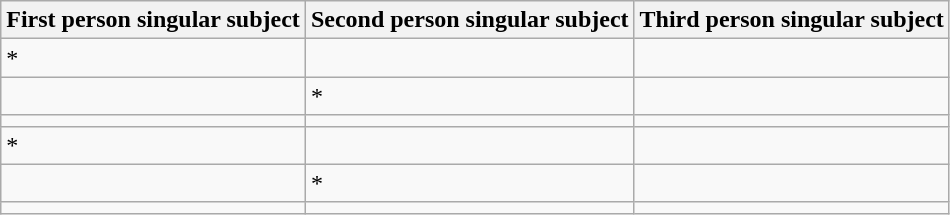<table class="wikitable">
<tr>
<th>First person singular subject</th>
<th>Second person singular subject</th>
<th>Third person singular subject</th>
</tr>
<tr>
<td>*</td>
<td></td>
<td></td>
</tr>
<tr>
<td></td>
<td>*</td>
<td></td>
</tr>
<tr>
<td></td>
<td></td>
<td></td>
</tr>
<tr>
<td>*</td>
<td></td>
<td></td>
</tr>
<tr>
<td></td>
<td>*</td>
<td></td>
</tr>
<tr>
<td></td>
<td></td>
<td></td>
</tr>
</table>
